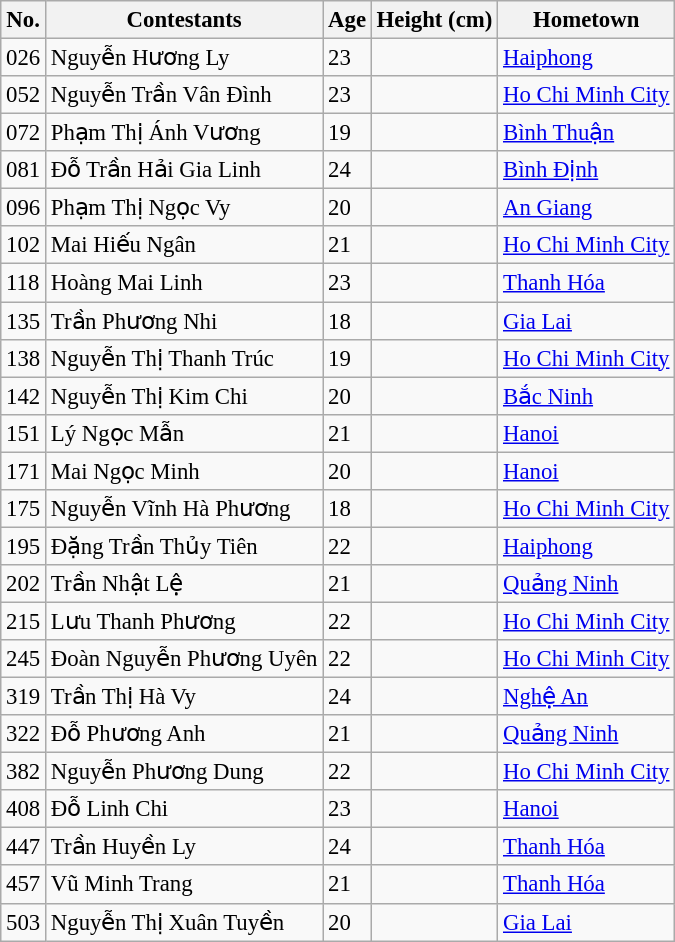<table class="wikitable sortable" style="font-size:95%;">
<tr>
<th>No.</th>
<th>Contestants</th>
<th>Age</th>
<th>Height (cm)</th>
<th>Hometown</th>
</tr>
<tr>
<td>026</td>
<td>Nguyễn Hương Ly</td>
<td>23</td>
<td></td>
<td><a href='#'>Haiphong</a></td>
</tr>
<tr>
<td>052</td>
<td>Nguyễn Trần Vân Đình</td>
<td>23</td>
<td></td>
<td><a href='#'>Ho Chi Minh City</a></td>
</tr>
<tr>
<td>072</td>
<td>Phạm Thị Ánh Vương</td>
<td>19</td>
<td></td>
<td><a href='#'>Bình Thuận</a></td>
</tr>
<tr>
<td>081</td>
<td>Đỗ Trần Hải Gia Linh</td>
<td>24</td>
<td></td>
<td><a href='#'>Bình Định</a></td>
</tr>
<tr>
<td>096</td>
<td>Phạm Thị Ngọc Vy</td>
<td>20</td>
<td></td>
<td><a href='#'>An Giang</a></td>
</tr>
<tr>
<td>102</td>
<td>Mai Hiếu Ngân</td>
<td>21</td>
<td></td>
<td><a href='#'>Ho Chi Minh City</a></td>
</tr>
<tr>
<td>118</td>
<td>Hoàng Mai Linh</td>
<td>23</td>
<td></td>
<td><a href='#'>Thanh Hóa</a></td>
</tr>
<tr>
<td>135</td>
<td>Trần Phương Nhi</td>
<td>18</td>
<td></td>
<td><a href='#'>Gia Lai</a></td>
</tr>
<tr>
<td>138</td>
<td>Nguyễn Thị Thanh Trúc</td>
<td>19</td>
<td></td>
<td><a href='#'>Ho Chi Minh City</a></td>
</tr>
<tr>
<td>142</td>
<td>Nguyễn Thị Kim Chi</td>
<td>20</td>
<td></td>
<td><a href='#'>Bắc Ninh</a></td>
</tr>
<tr>
<td>151</td>
<td>Lý Ngọc Mẫn</td>
<td>21</td>
<td></td>
<td><a href='#'>Hanoi</a></td>
</tr>
<tr>
<td>171</td>
<td>Mai Ngọc Minh</td>
<td>20</td>
<td></td>
<td><a href='#'>Hanoi</a></td>
</tr>
<tr>
<td>175</td>
<td>Nguyễn Vĩnh Hà Phương</td>
<td>18</td>
<td></td>
<td><a href='#'>Ho Chi Minh City</a></td>
</tr>
<tr>
<td>195</td>
<td>Đặng Trần Thủy Tiên</td>
<td>22</td>
<td></td>
<td><a href='#'>Haiphong</a></td>
</tr>
<tr>
<td>202</td>
<td>Trần Nhật Lệ</td>
<td>21</td>
<td></td>
<td><a href='#'>Quảng Ninh</a></td>
</tr>
<tr>
<td>215</td>
<td>Lưu Thanh Phương</td>
<td>22</td>
<td></td>
<td><a href='#'>Ho Chi Minh City</a></td>
</tr>
<tr>
<td>245</td>
<td>Đoàn Nguyễn Phương Uyên</td>
<td>22</td>
<td></td>
<td><a href='#'>Ho Chi Minh City</a></td>
</tr>
<tr>
<td>319</td>
<td>Trần Thị Hà Vy</td>
<td>24</td>
<td></td>
<td><a href='#'>Nghệ An</a></td>
</tr>
<tr>
<td>322</td>
<td>Đỗ Phương Anh</td>
<td>21</td>
<td></td>
<td><a href='#'>Quảng Ninh</a></td>
</tr>
<tr>
<td>382</td>
<td>Nguyễn Phương Dung</td>
<td>22</td>
<td></td>
<td><a href='#'>Ho Chi Minh City</a></td>
</tr>
<tr>
<td>408</td>
<td>Đỗ Linh Chi</td>
<td>23</td>
<td></td>
<td><a href='#'>Hanoi</a></td>
</tr>
<tr>
<td>447</td>
<td>Trần Huyền Ly</td>
<td>24</td>
<td></td>
<td><a href='#'>Thanh Hóa</a></td>
</tr>
<tr>
<td>457</td>
<td>Vũ Minh Trang</td>
<td>21</td>
<td></td>
<td><a href='#'>Thanh Hóa</a></td>
</tr>
<tr>
<td>503</td>
<td>Nguyễn Thị Xuân Tuyền</td>
<td>20</td>
<td></td>
<td><a href='#'>Gia Lai</a></td>
</tr>
</table>
